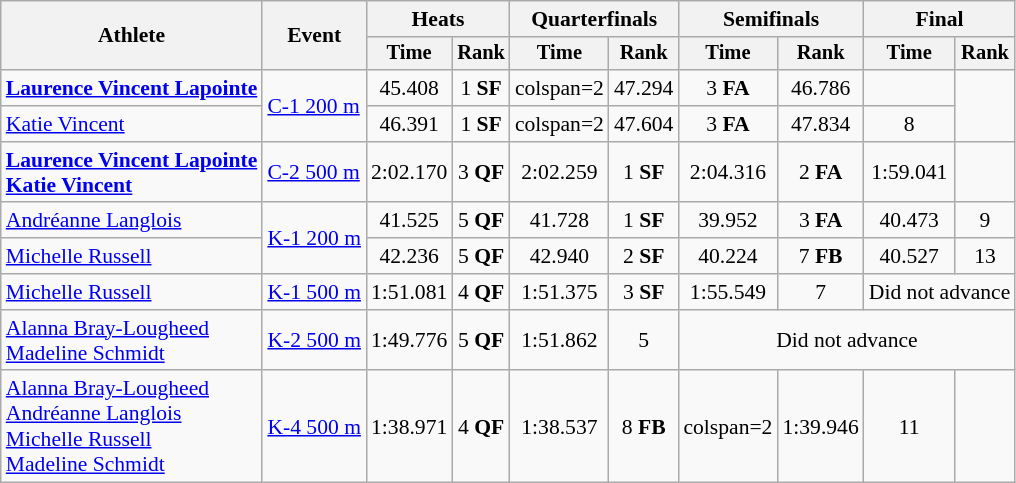<table class=wikitable style=font-size:90%;text-align:center>
<tr>
<th rowspan=2>Athlete</th>
<th rowspan=2>Event</th>
<th colspan=2>Heats</th>
<th colspan=2>Quarterfinals</th>
<th colspan=2>Semifinals</th>
<th colspan=2>Final</th>
</tr>
<tr style=font-size:95%>
<th>Time</th>
<th>Rank</th>
<th>Time</th>
<th>Rank</th>
<th>Time</th>
<th>Rank</th>
<th>Time</th>
<th>Rank</th>
</tr>
<tr>
<td align=left><strong><a href='#'>Laurence Vincent Lapointe</a></strong></td>
<td align=left rowspan=2><a href='#'>C-1 200 m</a></td>
<td>45.408</td>
<td>1 <strong>SF</strong></td>
<td>colspan=2 </td>
<td>47.294</td>
<td>3 <strong>FA</strong></td>
<td>46.786</td>
<td></td>
</tr>
<tr>
<td align=left><a href='#'>Katie Vincent</a></td>
<td>46.391</td>
<td>1 <strong>SF</strong></td>
<td>colspan=2 </td>
<td>47.604</td>
<td>3 <strong>FA</strong></td>
<td>47.834</td>
<td>8</td>
</tr>
<tr>
<td align=left><strong><a href='#'>Laurence Vincent Lapointe</a><br><a href='#'>Katie Vincent</a></strong></td>
<td align=left><a href='#'>C-2 500 m</a></td>
<td>2:02.170</td>
<td>3 <strong>QF</strong></td>
<td>2:02.259</td>
<td>1 <strong>SF</strong></td>
<td>2:04.316</td>
<td>2 <strong>FA</strong></td>
<td>1:59.041</td>
<td></td>
</tr>
<tr>
<td align=left><a href='#'>Andréanne Langlois</a></td>
<td align=left rowspan=2><a href='#'>K-1 200 m</a></td>
<td>41.525</td>
<td>5 <strong>QF</strong></td>
<td>41.728</td>
<td>1 <strong>SF</strong></td>
<td>39.952</td>
<td>3 <strong>FA</strong></td>
<td>40.473</td>
<td>9</td>
</tr>
<tr>
<td align=left><a href='#'>Michelle Russell</a></td>
<td>42.236</td>
<td>5 <strong>QF</strong></td>
<td>42.940</td>
<td>2 <strong>SF</strong></td>
<td>40.224</td>
<td>7 <strong>FB</strong></td>
<td>40.527</td>
<td>13</td>
</tr>
<tr>
<td align=left><a href='#'>Michelle Russell</a></td>
<td align=left><a href='#'>K-1 500 m</a></td>
<td>1:51.081</td>
<td>4 <strong>QF</strong></td>
<td>1:51.375</td>
<td>3 <strong>SF</strong></td>
<td>1:55.549</td>
<td>7</td>
<td colspan=2>Did not advance</td>
</tr>
<tr>
<td align=left><a href='#'>Alanna Bray-Lougheed</a><br><a href='#'>Madeline Schmidt</a></td>
<td align=left><a href='#'>K-2 500 m</a></td>
<td>1:49.776</td>
<td>5 <strong>QF</strong></td>
<td>1:51.862</td>
<td>5</td>
<td colspan=4>Did not advance</td>
</tr>
<tr>
<td align=left><a href='#'>Alanna Bray-Lougheed</a><br><a href='#'>Andréanne Langlois</a><br><a href='#'>Michelle Russell</a><br><a href='#'>Madeline Schmidt</a></td>
<td align=left><a href='#'>K-4 500 m</a></td>
<td>1:38.971</td>
<td>4 <strong>QF</strong></td>
<td>1:38.537</td>
<td>8 <strong>FB</strong></td>
<td>colspan=2 </td>
<td>1:39.946</td>
<td>11</td>
</tr>
</table>
